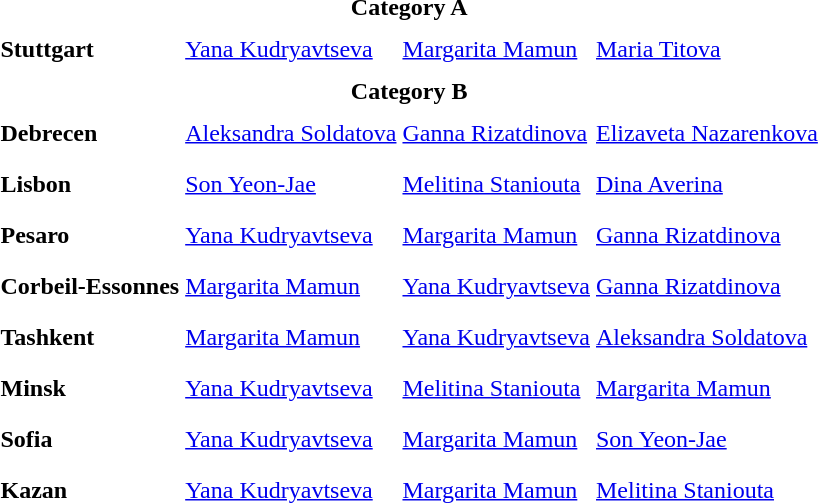<table>
<tr>
<td colspan="4" style="text-align:center;"><strong>Category A</strong></td>
</tr>
<tr>
<th scope=row style="text-align:left">Stuttgart</th>
<td style="height:30px;"> <a href='#'>Yana Kudryavtseva</a></td>
<td style="height:30px;"> <a href='#'>Margarita Mamun</a></td>
<td style="height:30px;"> <a href='#'>Maria Titova</a></td>
</tr>
<tr>
<td colspan="4" style="text-align:center;"><strong>Category B</strong></td>
</tr>
<tr>
<th scope=row style="text-align:left">Debrecen</th>
<td style="height:30px;"> <a href='#'>Aleksandra Soldatova</a></td>
<td style="height:30px;"> <a href='#'>Ganna Rizatdinova</a></td>
<td style="height:30px;"> <a href='#'>Elizaveta Nazarenkova</a></td>
</tr>
<tr>
<th scope=row style="text-align:left">Lisbon</th>
<td style="height:30px;"> <a href='#'>Son Yeon-Jae</a></td>
<td style="height:30px;"> <a href='#'>Melitina Staniouta</a></td>
<td style="height:30px;"> <a href='#'>Dina Averina</a></td>
</tr>
<tr>
<th scope=row style="text-align:left">Pesaro</th>
<td style="height:30px;"> <a href='#'>Yana Kudryavtseva</a></td>
<td style="height:30px;"> <a href='#'>Margarita Mamun</a></td>
<td style="height:30px;"> <a href='#'>Ganna Rizatdinova</a></td>
</tr>
<tr>
<th scope=row style="text-align:left">Corbeil-Essonnes</th>
<td style="height:30px;"> <a href='#'>Margarita Mamun</a></td>
<td style="height:30px;"> <a href='#'>Yana Kudryavtseva</a></td>
<td style="height:30px;"> <a href='#'>Ganna Rizatdinova</a></td>
</tr>
<tr>
<th scope=row style="text-align:left">Tashkent</th>
<td style="height:30px;"> <a href='#'>Margarita Mamun</a></td>
<td style="height:30px;"> <a href='#'>Yana Kudryavtseva</a></td>
<td style="height:30px;"> <a href='#'>Aleksandra Soldatova</a></td>
</tr>
<tr>
<th scope=row style="text-align:left">Minsk</th>
<td style="height:30px;"> <a href='#'>Yana Kudryavtseva</a></td>
<td style="height:30px;"> <a href='#'>Melitina Staniouta</a></td>
<td style="height:30px;"> <a href='#'>Margarita Mamun</a></td>
</tr>
<tr>
<th scope=row style="text-align:left">Sofia</th>
<td style="height:30px;"> <a href='#'>Yana Kudryavtseva</a></td>
<td style="height:30px;"> <a href='#'>Margarita Mamun</a></td>
<td style="height:30px;"> <a href='#'>Son Yeon-Jae</a></td>
</tr>
<tr>
<th scope=row style="text-align:left">Kazan</th>
<td style="height:30px;"> <a href='#'>Yana Kudryavtseva</a></td>
<td style="height:30px;"> <a href='#'>Margarita Mamun</a></td>
<td style="height:30px;"> <a href='#'>Melitina Staniouta</a></td>
</tr>
</table>
